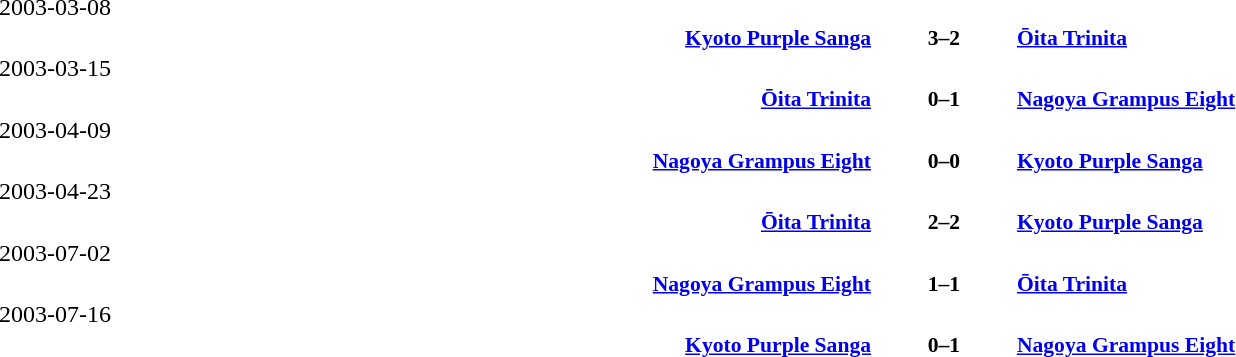<table width=100% cellspacing=1>
<tr>
<th></th>
<th></th>
<th></th>
</tr>
<tr>
<td>2003-03-08</td>
</tr>
<tr style=font-size:90%>
<td align=right><strong><a href='#'>Kyoto Purple Sanga</a></strong></td>
<td align=center><strong>3–2</strong></td>
<td><strong><a href='#'>Ōita Trinita</a></strong></td>
</tr>
<tr>
<td>2003-03-15</td>
</tr>
<tr style=font-size:90%>
<td align=right><strong><a href='#'>Ōita Trinita</a></strong></td>
<td align=center><strong>0–1</strong></td>
<td><strong><a href='#'>Nagoya Grampus Eight</a></strong></td>
</tr>
<tr>
<td>2003-04-09</td>
</tr>
<tr style=font-size:90%>
<td align=right><strong><a href='#'>Nagoya Grampus Eight</a></strong></td>
<td align=center><strong>0–0</strong></td>
<td><strong><a href='#'>Kyoto Purple Sanga</a></strong></td>
</tr>
<tr>
<td>2003-04-23</td>
</tr>
<tr style=font-size:90%>
<td align=right><strong><a href='#'>Ōita Trinita</a></strong></td>
<td align=center><strong>2–2</strong></td>
<td><strong><a href='#'>Kyoto Purple Sanga</a></strong></td>
</tr>
<tr>
<td>2003-07-02</td>
</tr>
<tr style=font-size:90%>
<td align=right><strong><a href='#'>Nagoya Grampus Eight</a></strong></td>
<td align=center><strong>1–1</strong></td>
<td><strong><a href='#'>Ōita Trinita</a></strong></td>
</tr>
<tr>
<td>2003-07-16</td>
</tr>
<tr style=font-size:90%>
<td align=right><strong><a href='#'>Kyoto Purple Sanga</a></strong></td>
<td align=center><strong>0–1</strong></td>
<td><strong><a href='#'>Nagoya Grampus Eight</a></strong></td>
</tr>
</table>
